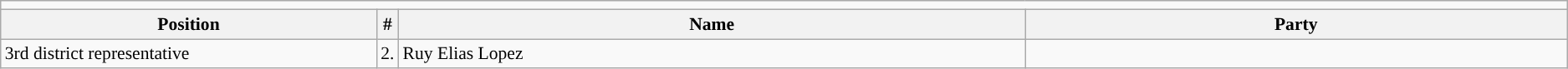<table class=wikitable style="font-size:90%">
<tr>
<td colspan="5"></td>
</tr>
<tr>
<th width=24%>Position</th>
<th width=1%>#</th>
<th width=40%>Name</th>
<th colspan=2>Party</th>
</tr>
<tr>
<td>3rd district representative</td>
<td>2.</td>
<td>Ruy Elias Lopez</td>
<td></td>
</tr>
</table>
